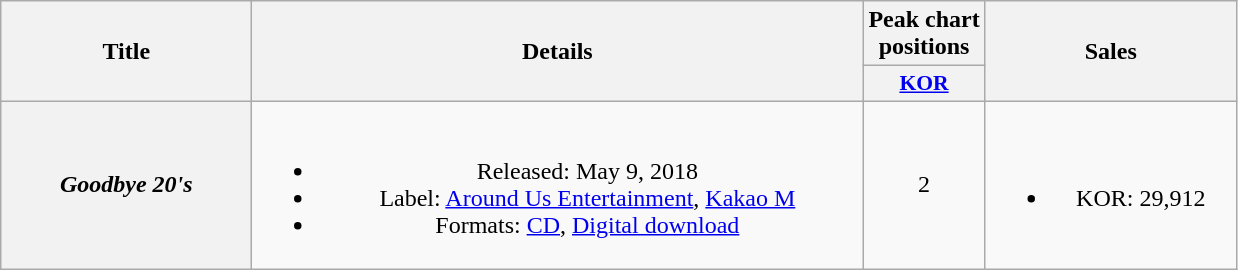<table class="wikitable plainrowheaders" style="text-align:center;">
<tr>
<th rowspan="2" style="width:10em;">Title</th>
<th rowspan="2" style="width:25em;">Details</th>
<th>Peak chart<br>positions</th>
<th rowspan="2" style="width:10em;">Sales <br></th>
</tr>
<tr>
<th style="width=3em;font-size:90%"><a href='#'>KOR</a><br></th>
</tr>
<tr>
<th scope="row"><em>Goodbye 20's</em></th>
<td><br><ul><li>Released: May 9, 2018</li><li>Label: <a href='#'>Around Us Entertainment</a>, <a href='#'>Kakao M</a></li><li>Formats: <a href='#'>CD</a>, <a href='#'>Digital download</a></li></ul></td>
<td>2</td>
<td><br><ul><li>KOR: 29,912</li></ul></td>
</tr>
</table>
